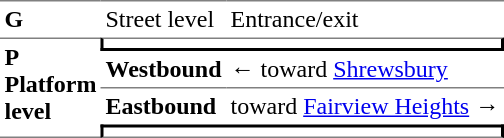<table table border=0 cellspacing=0 cellpadding=3>
<tr>
<td style="border-top:solid 1px gray" width=50 valign=top><strong>G</strong></td>
<td style="border-top:solid 1px gray" valign=top>Street level</td>
<td style="border-top:solid 1px gray" valign=top>Entrance/exit</td>
</tr>
<tr>
<td style="border-top:solid 1px gray;border-bottom:solid 1px gray" width=50 rowspan=5 valign=top><strong>P <br>Platform level</strong></td>
<td style="border-top:solid 1px gray;border-right:solid 2px black;border-left:solid 2px black;border-bottom:solid 2px black;text-align:center" colspan=2></td>
</tr>
<tr>
<td style="border-bottom:solid 1px gray"><strong>Westbound</strong></td>
<td style="border-bottom:solid 1px gray">←  toward <a href='#'>Shrewsbury</a> </td>
</tr>
<tr>
<td><strong>Eastbound</strong></td>
<td>  toward <a href='#'>Fairview Heights</a>  →</td>
</tr>
<tr>
<td style="border-right:solid 2px black;border-left:solid 2px black;border-top:solid 2px black;border-bottom:solid 1px gray;text-align:center" colspan=2></td>
</tr>
</table>
